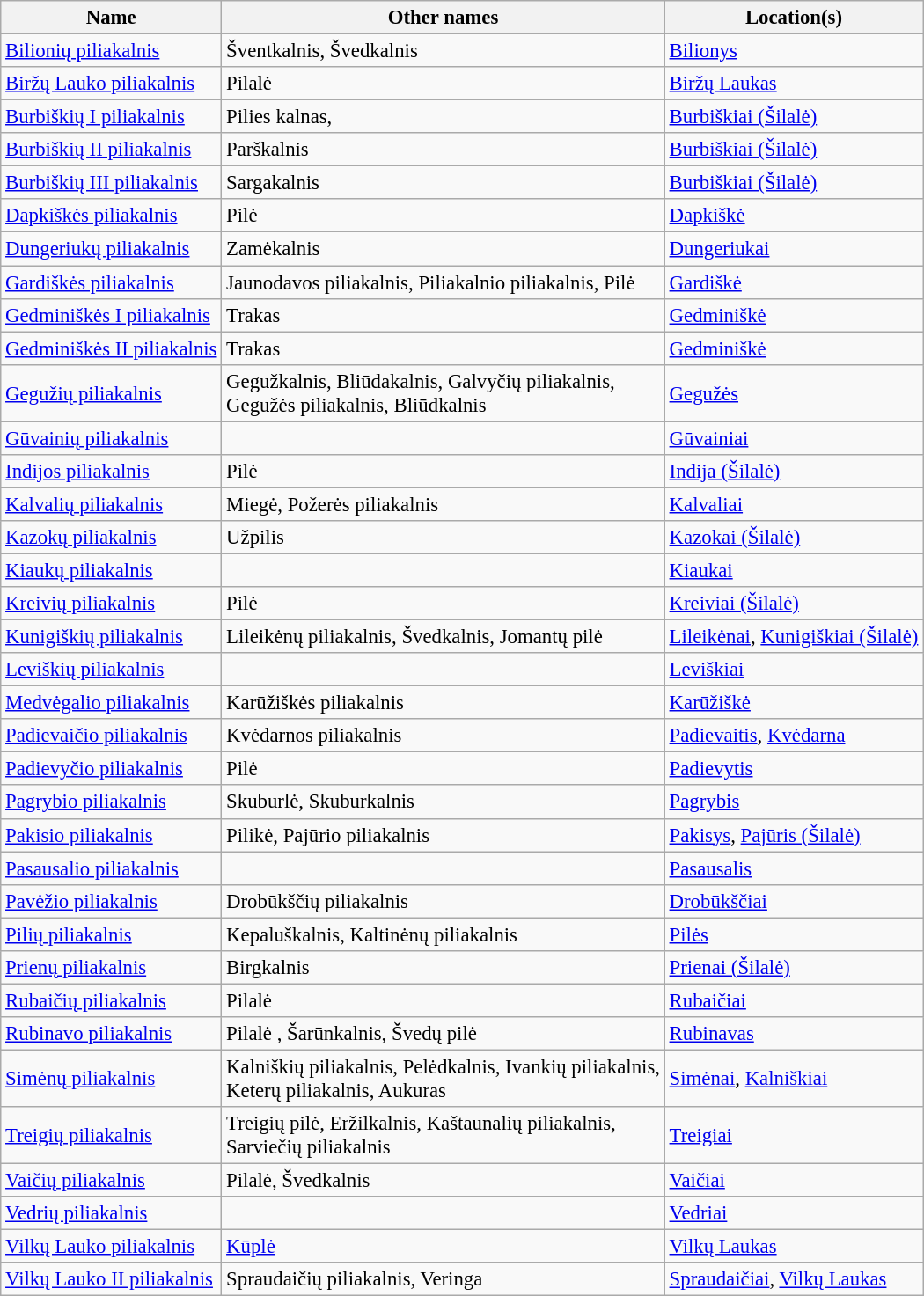<table class="wikitable" style="font-size: 95%;">
<tr>
<th>Name</th>
<th>Other names</th>
<th>Location(s)</th>
</tr>
<tr>
<td><a href='#'>Bilionių piliakalnis</a></td>
<td>Šventkalnis, Švedkalnis</td>
<td><a href='#'>Bilionys</a></td>
</tr>
<tr>
<td><a href='#'>Biržų Lauko piliakalnis</a></td>
<td>Pilalė</td>
<td><a href='#'>Biržų Laukas</a></td>
</tr>
<tr>
<td><a href='#'>Burbiškių I piliakalnis</a></td>
<td>Pilies kalnas,</td>
<td><a href='#'>Burbiškiai (Šilalė)</a></td>
</tr>
<tr>
<td><a href='#'>Burbiškių II piliakalnis</a></td>
<td>Parškalnis</td>
<td><a href='#'>Burbiškiai (Šilalė)</a></td>
</tr>
<tr>
<td><a href='#'>Burbiškių III piliakalnis</a></td>
<td>Sargakalnis</td>
<td><a href='#'>Burbiškiai (Šilalė)</a></td>
</tr>
<tr>
<td><a href='#'>Dapkiškės piliakalnis</a></td>
<td>Pilė</td>
<td><a href='#'>Dapkiškė</a></td>
</tr>
<tr>
<td><a href='#'>Dungeriukų piliakalnis</a></td>
<td>Zamėkalnis</td>
<td><a href='#'>Dungeriukai</a></td>
</tr>
<tr>
<td><a href='#'>Gardiškės piliakalnis</a></td>
<td>Jaunodavos piliakalnis, Piliakalnio piliakalnis, Pilė</td>
<td><a href='#'>Gardiškė</a></td>
</tr>
<tr>
<td><a href='#'>Gedminiškės I piliakalnis</a></td>
<td>Trakas</td>
<td><a href='#'>Gedminiškė</a></td>
</tr>
<tr>
<td><a href='#'>Gedminiškės II piliakalnis</a></td>
<td>Trakas</td>
<td><a href='#'>Gedminiškė</a></td>
</tr>
<tr>
<td><a href='#'>Gegužių piliakalnis</a></td>
<td>Gegužkalnis, Bliūdakalnis, Galvyčių piliakalnis, <br>Gegužės piliakalnis, Bliūdkalnis</td>
<td><a href='#'>Gegužės</a></td>
</tr>
<tr>
<td><a href='#'>Gūvainių piliakalnis</a></td>
<td></td>
<td><a href='#'>Gūvainiai</a></td>
</tr>
<tr>
<td><a href='#'>Indijos piliakalnis</a></td>
<td>Pilė</td>
<td><a href='#'>Indija (Šilalė)</a></td>
</tr>
<tr>
<td><a href='#'>Kalvalių piliakalnis</a></td>
<td>Miegė, Požerės piliakalnis</td>
<td><a href='#'>Kalvaliai</a></td>
</tr>
<tr>
<td><a href='#'>Kazokų piliakalnis</a></td>
<td>Užpilis</td>
<td><a href='#'>Kazokai (Šilalė)</a></td>
</tr>
<tr>
<td><a href='#'>Kiaukų piliakalnis</a></td>
<td></td>
<td><a href='#'>Kiaukai</a></td>
</tr>
<tr>
<td><a href='#'>Kreivių piliakalnis</a></td>
<td>Pilė</td>
<td><a href='#'>Kreiviai (Šilalė)</a></td>
</tr>
<tr>
<td><a href='#'>Kunigiškių piliakalnis</a></td>
<td>Lileikėnų piliakalnis, Švedkalnis, Jomantų pilė</td>
<td><a href='#'>Lileikėnai</a>, <a href='#'>Kunigiškiai (Šilalė)</a></td>
</tr>
<tr>
<td><a href='#'>Leviškių piliakalnis</a></td>
<td></td>
<td><a href='#'>Leviškiai</a></td>
</tr>
<tr>
<td><a href='#'>Medvėgalio piliakalnis</a></td>
<td>Karūžiškės piliakalnis</td>
<td><a href='#'>Karūžiškė</a></td>
</tr>
<tr>
<td><a href='#'>Padievaičio piliakalnis</a></td>
<td>Kvėdarnos piliakalnis</td>
<td><a href='#'>Padievaitis</a>, <a href='#'>Kvėdarna</a></td>
</tr>
<tr>
<td><a href='#'>Padievyčio piliakalnis</a></td>
<td>Pilė</td>
<td><a href='#'>Padievytis</a></td>
</tr>
<tr>
<td><a href='#'>Pagrybio piliakalnis</a></td>
<td>Skuburlė, Skuburkalnis</td>
<td><a href='#'>Pagrybis</a></td>
</tr>
<tr>
<td><a href='#'>Pakisio piliakalnis</a></td>
<td>Pilikė, Pajūrio piliakalnis</td>
<td><a href='#'>Pakisys</a>, <a href='#'>Pajūris (Šilalė)</a></td>
</tr>
<tr>
<td><a href='#'>Pasausalio piliakalnis</a></td>
<td></td>
<td><a href='#'>Pasausalis</a></td>
</tr>
<tr>
<td><a href='#'>Pavėžio piliakalnis</a></td>
<td>Drobūkščių piliakalnis</td>
<td><a href='#'>Drobūkščiai</a></td>
</tr>
<tr>
<td><a href='#'>Pilių piliakalnis</a></td>
<td>Kepaluškalnis, Kaltinėnų piliakalnis</td>
<td><a href='#'>Pilės</a></td>
</tr>
<tr>
<td><a href='#'>Prienų piliakalnis</a></td>
<td>Birgkalnis</td>
<td><a href='#'>Prienai (Šilalė)</a></td>
</tr>
<tr>
<td><a href='#'>Rubaičių piliakalnis</a></td>
<td>Pilalė</td>
<td><a href='#'>Rubaičiai</a></td>
</tr>
<tr>
<td><a href='#'>Rubinavo piliakalnis</a></td>
<td>Pilalė , Šarūnkalnis, Švedų pilė</td>
<td><a href='#'>Rubinavas</a></td>
</tr>
<tr>
<td><a href='#'>Simėnų piliakalnis</a></td>
<td>Kalniškių piliakalnis, Pelėdkalnis, Ivankių piliakalnis,<br> Keterų piliakalnis, Aukuras</td>
<td><a href='#'>Simėnai</a>, <a href='#'>Kalniškiai</a></td>
</tr>
<tr>
<td><a href='#'>Treigių piliakalnis</a></td>
<td>Treigių pilė, Eržilkalnis, Kaštaunalių piliakalnis,<br> Sarviečių piliakalnis</td>
<td><a href='#'>Treigiai</a></td>
</tr>
<tr>
<td><a href='#'>Vaičių piliakalnis</a></td>
<td>Pilalė, Švedkalnis</td>
<td><a href='#'>Vaičiai</a></td>
</tr>
<tr>
<td><a href='#'>Vedrių piliakalnis</a></td>
<td></td>
<td><a href='#'>Vedriai</a></td>
</tr>
<tr>
<td><a href='#'>Vilkų Lauko piliakalnis</a></td>
<td><a href='#'>Kūplė</a></td>
<td><a href='#'>Vilkų Laukas</a></td>
</tr>
<tr>
<td><a href='#'>Vilkų Lauko II piliakalnis</a></td>
<td>Spraudaičių piliakalnis, Veringa</td>
<td><a href='#'>Spraudaičiai</a>, <a href='#'>Vilkų Laukas</a></td>
</tr>
</table>
